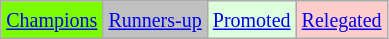<table class="wikitable">
<tr>
<td style="background:#7cfc00;"><small><a href='#'>Champions</a></small></td>
<td style="background:silver;"><small><a href='#'>Runners-up</a></small></td>
<td style="background:#dfd;"><small><a href='#'>Promoted</a></small></td>
<td style="background:#fcc;"><small><a href='#'>Relegated</a></small></td>
</tr>
</table>
